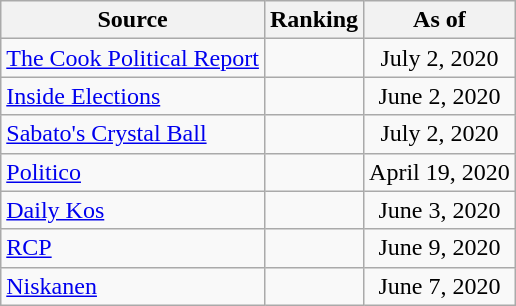<table class="wikitable" style="text-align:center">
<tr>
<th>Source</th>
<th>Ranking</th>
<th>As of</th>
</tr>
<tr>
<td align="left"><a href='#'>The Cook Political Report</a></td>
<td></td>
<td>July 2, 2020</td>
</tr>
<tr>
<td align="left"><a href='#'>Inside Elections</a></td>
<td></td>
<td>June 2, 2020</td>
</tr>
<tr>
<td align="left"><a href='#'>Sabato's Crystal Ball</a></td>
<td></td>
<td>July 2, 2020</td>
</tr>
<tr>
<td align="left"><a href='#'>Politico</a></td>
<td></td>
<td>April 19, 2020</td>
</tr>
<tr>
<td align="left"><a href='#'>Daily Kos</a></td>
<td></td>
<td>June 3, 2020</td>
</tr>
<tr>
<td align="left"><a href='#'>RCP</a></td>
<td></td>
<td>June 9, 2020</td>
</tr>
<tr>
<td align="left"><a href='#'>Niskanen</a></td>
<td></td>
<td>June 7, 2020</td>
</tr>
</table>
